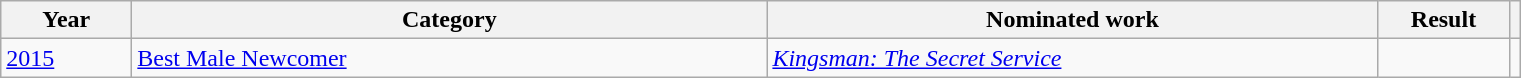<table class=wikitable>
<tr>
<th scope="col" style="width:5em;">Year</th>
<th scope="col" style="width:26em;">Category</th>
<th scope="col" style="width:25em;">Nominated work</th>
<th scope="col" style="width:5em;">Result</th>
<th></th>
</tr>
<tr>
<td><a href='#'>2015</a></td>
<td><a href='#'>Best Male Newcomer</a></td>
<td><em><a href='#'>Kingsman: The Secret Service</a></em></td>
<td></td>
<td align="center"></td>
</tr>
</table>
